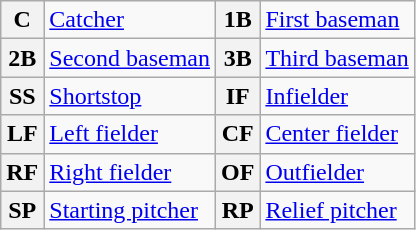<table class="wikitable">
<tr>
<th>C</th>
<td><a href='#'>Catcher</a></td>
<th>1B</th>
<td><a href='#'>First baseman</a></td>
</tr>
<tr>
<th>2B</th>
<td><a href='#'>Second baseman</a></td>
<th>3B</th>
<td><a href='#'>Third baseman</a></td>
</tr>
<tr>
<th>SS</th>
<td><a href='#'>Shortstop</a></td>
<th>IF</th>
<td><a href='#'>Infielder</a></td>
</tr>
<tr>
<th>LF</th>
<td><a href='#'>Left fielder</a></td>
<th>CF</th>
<td><a href='#'>Center fielder</a></td>
</tr>
<tr>
<th>RF</th>
<td><a href='#'>Right fielder</a></td>
<th>OF</th>
<td><a href='#'>Outfielder</a></td>
</tr>
<tr>
<th>SP</th>
<td><a href='#'>Starting pitcher</a></td>
<th>RP</th>
<td><a href='#'>Relief pitcher</a></td>
</tr>
</table>
